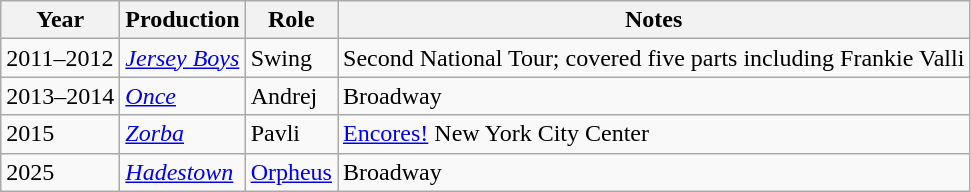<table class="wikitable sortable">
<tr>
<th>Year</th>
<th>Production</th>
<th>Role</th>
<th class="unsortable">Notes</th>
</tr>
<tr>
<td>2011–2012</td>
<td><em><a href='#'>Jersey Boys</a></em></td>
<td>Swing</td>
<td>Second National Tour; covered five parts including Frankie Valli</td>
</tr>
<tr>
<td>2013–2014</td>
<td><em><a href='#'>Once</a></em></td>
<td>Andrej</td>
<td>Broadway</td>
</tr>
<tr>
<td>2015</td>
<td><em><a href='#'>Zorba</a></em></td>
<td>Pavli</td>
<td><a href='#'>Encores!</a> New York City Center</td>
</tr>
<tr>
<td>2025</td>
<td><em><a href='#'>Hadestown</a></em></td>
<td><a href='#'>Orpheus</a></td>
<td>Broadway</td>
</tr>
</table>
